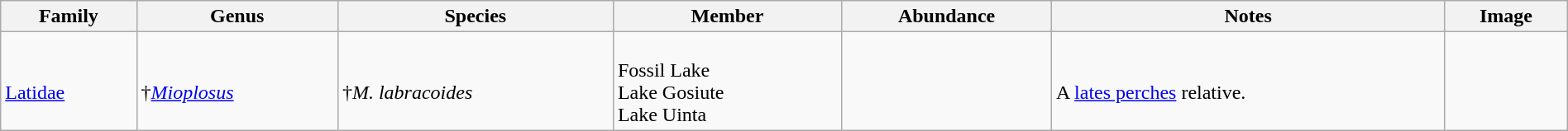<table class="wikitable" style="margin:auto;width:100%;">
<tr>
<th>Family</th>
<th>Genus</th>
<th>Species</th>
<th>Member</th>
<th>Abundance</th>
<th>Notes</th>
<th>Image</th>
</tr>
<tr>
<td><br><a href='#'>Latidae</a></td>
<td><br>†<em><a href='#'>Mioplosus</a></em></td>
<td><br>†<em>M. labracoides</em> </td>
<td><br>Fossil Lake<br>
Lake Gosiute<br>
Lake Uinta</td>
<td></td>
<td><br>A <a href='#'>lates perches</a> relative.</td>
<td><br></td>
</tr>
</table>
